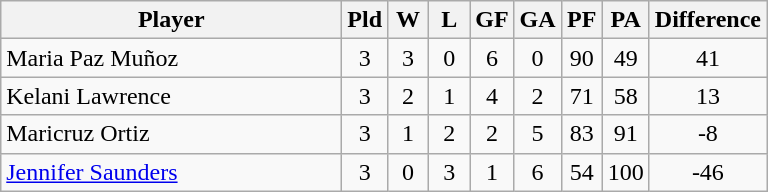<table class=wikitable style="text-align:center">
<tr>
<th width=220>Player</th>
<th width=20>Pld</th>
<th width=20>W</th>
<th width=20>L</th>
<th width=20>GF</th>
<th width=20>GA</th>
<th width=20>PF</th>
<th width=20>PA</th>
<th width=30>Difference</th>
</tr>
<tr>
<td align=left> Maria Paz Muñoz</td>
<td>3</td>
<td>3</td>
<td>0</td>
<td>6</td>
<td>0</td>
<td>90</td>
<td>49</td>
<td>41</td>
</tr>
<tr>
<td align=left> Kelani Lawrence</td>
<td>3</td>
<td>2</td>
<td>1</td>
<td>4</td>
<td>2</td>
<td>71</td>
<td>58</td>
<td>13</td>
</tr>
<tr>
<td align=left> Maricruz Ortiz</td>
<td>3</td>
<td>1</td>
<td>2</td>
<td>2</td>
<td>5</td>
<td>83</td>
<td>91</td>
<td>-8</td>
</tr>
<tr>
<td align=left>  <a href='#'>Jennifer Saunders</a></td>
<td>3</td>
<td>0</td>
<td>3</td>
<td>1</td>
<td>6</td>
<td>54</td>
<td>100</td>
<td>-46</td>
</tr>
</table>
